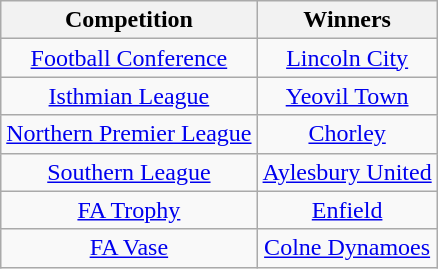<table class="wikitable" style="text-align:center;">
<tr>
<th>Competition</th>
<th>Winners</th>
</tr>
<tr>
<td><a href='#'>Football Conference</a></td>
<td><a href='#'>Lincoln City</a></td>
</tr>
<tr>
<td><a href='#'>Isthmian League</a></td>
<td><a href='#'>Yeovil Town</a></td>
</tr>
<tr>
<td><a href='#'>Northern Premier League</a></td>
<td><a href='#'>Chorley</a></td>
</tr>
<tr>
<td><a href='#'>Southern League</a></td>
<td><a href='#'>Aylesbury United</a></td>
</tr>
<tr>
<td><a href='#'>FA Trophy</a></td>
<td><a href='#'>Enfield</a></td>
</tr>
<tr>
<td><a href='#'>FA Vase</a></td>
<td><a href='#'>Colne Dynamoes</a></td>
</tr>
</table>
